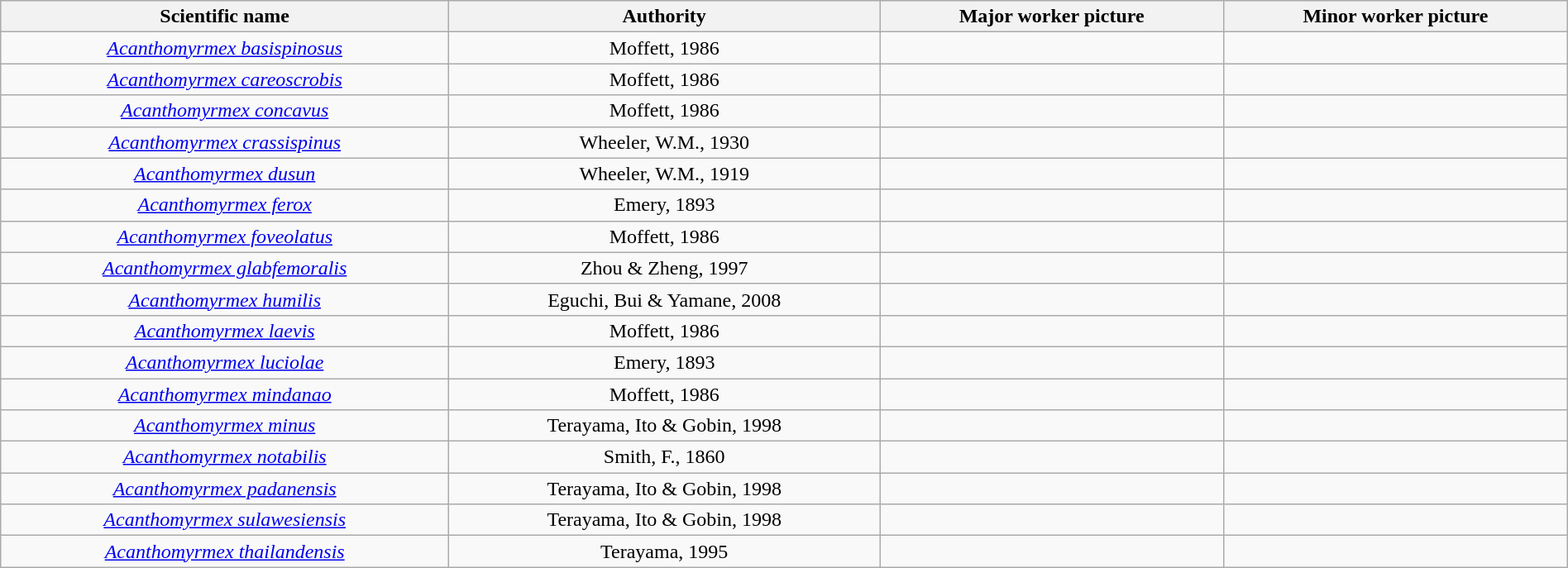<table class="wikitable sortable mw-collapsible" style="width:100%;text-align:center">
<tr>
<th scope="col">Scientific name</th>
<th scope="col">Authority</th>
<th scope="col" class="unsortable">Major worker picture</th>
<th scope="col" class="unsortable">Minor worker picture</th>
</tr>
<tr>
<td><em><a href='#'>Acanthomyrmex basispinosus</a></em></td>
<td>Moffett, 1986</td>
<td></td>
<td></td>
</tr>
<tr>
<td><em><a href='#'>Acanthomyrmex careoscrobis</a></em></td>
<td>Moffett, 1986</td>
<td></td>
<td></td>
</tr>
<tr>
<td><em><a href='#'>Acanthomyrmex concavus</a></em></td>
<td>Moffett, 1986</td>
<td></td>
<td></td>
</tr>
<tr>
<td><em><a href='#'>Acanthomyrmex crassispinus</a></em></td>
<td>Wheeler, W.M., 1930</td>
<td></td>
<td></td>
</tr>
<tr>
<td><em><a href='#'>Acanthomyrmex dusun</a></em></td>
<td>Wheeler, W.M., 1919</td>
<td></td>
<td></td>
</tr>
<tr>
<td><em><a href='#'>Acanthomyrmex ferox</a></em></td>
<td>Emery, 1893</td>
<td></td>
<td></td>
</tr>
<tr>
<td><em><a href='#'>Acanthomyrmex foveolatus</a></em></td>
<td>Moffett, 1986</td>
<td></td>
<td></td>
</tr>
<tr>
<td><em><a href='#'>Acanthomyrmex glabfemoralis</a></em></td>
<td>Zhou & Zheng, 1997</td>
<td></td>
<td></td>
</tr>
<tr>
<td><em><a href='#'>Acanthomyrmex humilis</a></em></td>
<td>Eguchi, Bui & Yamane, 2008</td>
<td></td>
<td></td>
</tr>
<tr>
<td><em><a href='#'>Acanthomyrmex laevis</a></em></td>
<td>Moffett, 1986</td>
<td></td>
<td></td>
</tr>
<tr>
<td><em><a href='#'>Acanthomyrmex luciolae</a></em></td>
<td>Emery, 1893</td>
<td></td>
<td></td>
</tr>
<tr>
<td><em><a href='#'>Acanthomyrmex mindanao</a></em></td>
<td>Moffett, 1986</td>
<td></td>
<td></td>
</tr>
<tr>
<td><em><a href='#'>Acanthomyrmex minus</a></em></td>
<td>Terayama, Ito & Gobin, 1998</td>
<td></td>
<td></td>
</tr>
<tr>
<td><em><a href='#'>Acanthomyrmex notabilis</a></em></td>
<td>Smith, F., 1860</td>
<td></td>
<td></td>
</tr>
<tr>
<td><em><a href='#'>Acanthomyrmex padanensis</a></em></td>
<td>Terayama, Ito & Gobin, 1998</td>
<td></td>
<td></td>
</tr>
<tr>
<td><em><a href='#'>Acanthomyrmex sulawesiensis</a></em></td>
<td>Terayama, Ito & Gobin, 1998</td>
<td></td>
<td></td>
</tr>
<tr>
<td><em><a href='#'>Acanthomyrmex thailandensis</a></em></td>
<td>Terayama, 1995</td>
<td></td>
<td></td>
</tr>
</table>
